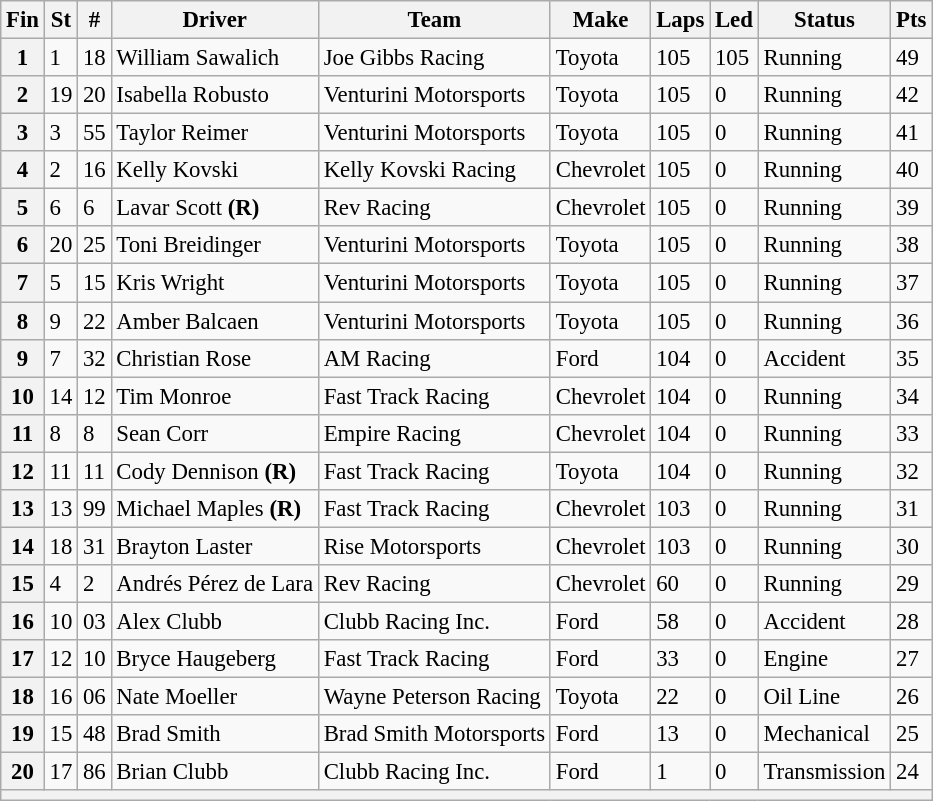<table class="wikitable" style="font-size:95%">
<tr>
<th>Fin</th>
<th>St</th>
<th>#</th>
<th>Driver</th>
<th>Team</th>
<th>Make</th>
<th>Laps</th>
<th>Led</th>
<th>Status</th>
<th>Pts</th>
</tr>
<tr>
<th>1</th>
<td>1</td>
<td>18</td>
<td>William Sawalich</td>
<td>Joe Gibbs Racing</td>
<td>Toyota</td>
<td>105</td>
<td>105</td>
<td>Running</td>
<td>49</td>
</tr>
<tr>
<th>2</th>
<td>19</td>
<td>20</td>
<td>Isabella Robusto</td>
<td>Venturini Motorsports</td>
<td>Toyota</td>
<td>105</td>
<td>0</td>
<td>Running</td>
<td>42</td>
</tr>
<tr>
<th>3</th>
<td>3</td>
<td>55</td>
<td>Taylor Reimer</td>
<td>Venturini Motorsports</td>
<td>Toyota</td>
<td>105</td>
<td>0</td>
<td>Running</td>
<td>41</td>
</tr>
<tr>
<th>4</th>
<td>2</td>
<td>16</td>
<td>Kelly Kovski</td>
<td>Kelly Kovski Racing</td>
<td>Chevrolet</td>
<td>105</td>
<td>0</td>
<td>Running</td>
<td>40</td>
</tr>
<tr>
<th>5</th>
<td>6</td>
<td>6</td>
<td>Lavar Scott <strong>(R)</strong></td>
<td>Rev Racing</td>
<td>Chevrolet</td>
<td>105</td>
<td>0</td>
<td>Running</td>
<td>39</td>
</tr>
<tr>
<th>6</th>
<td>20</td>
<td>25</td>
<td>Toni Breidinger</td>
<td>Venturini Motorsports</td>
<td>Toyota</td>
<td>105</td>
<td>0</td>
<td>Running</td>
<td>38</td>
</tr>
<tr>
<th>7</th>
<td>5</td>
<td>15</td>
<td>Kris Wright</td>
<td>Venturini Motorsports</td>
<td>Toyota</td>
<td>105</td>
<td>0</td>
<td>Running</td>
<td>37</td>
</tr>
<tr>
<th>8</th>
<td>9</td>
<td>22</td>
<td>Amber Balcaen</td>
<td>Venturini Motorsports</td>
<td>Toyota</td>
<td>105</td>
<td>0</td>
<td>Running</td>
<td>36</td>
</tr>
<tr>
<th>9</th>
<td>7</td>
<td>32</td>
<td>Christian Rose</td>
<td>AM Racing</td>
<td>Ford</td>
<td>104</td>
<td>0</td>
<td>Accident</td>
<td>35</td>
</tr>
<tr>
<th>10</th>
<td>14</td>
<td>12</td>
<td>Tim Monroe</td>
<td>Fast Track Racing</td>
<td>Chevrolet</td>
<td>104</td>
<td>0</td>
<td>Running</td>
<td>34</td>
</tr>
<tr>
<th>11</th>
<td>8</td>
<td>8</td>
<td>Sean Corr</td>
<td>Empire Racing</td>
<td>Chevrolet</td>
<td>104</td>
<td>0</td>
<td>Running</td>
<td>33</td>
</tr>
<tr>
<th>12</th>
<td>11</td>
<td>11</td>
<td>Cody Dennison <strong>(R)</strong></td>
<td>Fast Track Racing</td>
<td>Toyota</td>
<td>104</td>
<td>0</td>
<td>Running</td>
<td>32</td>
</tr>
<tr>
<th>13</th>
<td>13</td>
<td>99</td>
<td>Michael Maples <strong>(R)</strong></td>
<td>Fast Track Racing</td>
<td>Chevrolet</td>
<td>103</td>
<td>0</td>
<td>Running</td>
<td>31</td>
</tr>
<tr>
<th>14</th>
<td>18</td>
<td>31</td>
<td>Brayton Laster</td>
<td>Rise Motorsports</td>
<td>Chevrolet</td>
<td>103</td>
<td>0</td>
<td>Running</td>
<td>30</td>
</tr>
<tr>
<th>15</th>
<td>4</td>
<td>2</td>
<td>Andrés Pérez de Lara</td>
<td>Rev Racing</td>
<td>Chevrolet</td>
<td>60</td>
<td>0</td>
<td>Running</td>
<td>29</td>
</tr>
<tr>
<th>16</th>
<td>10</td>
<td>03</td>
<td>Alex Clubb</td>
<td>Clubb Racing Inc.</td>
<td>Ford</td>
<td>58</td>
<td>0</td>
<td>Accident</td>
<td>28</td>
</tr>
<tr>
<th>17</th>
<td>12</td>
<td>10</td>
<td>Bryce Haugeberg</td>
<td>Fast Track Racing</td>
<td>Ford</td>
<td>33</td>
<td>0</td>
<td>Engine</td>
<td>27</td>
</tr>
<tr>
<th>18</th>
<td>16</td>
<td>06</td>
<td>Nate Moeller</td>
<td>Wayne Peterson Racing</td>
<td>Toyota</td>
<td>22</td>
<td>0</td>
<td>Oil Line</td>
<td>26</td>
</tr>
<tr>
<th>19</th>
<td>15</td>
<td>48</td>
<td>Brad Smith</td>
<td>Brad Smith Motorsports</td>
<td>Ford</td>
<td>13</td>
<td>0</td>
<td>Mechanical</td>
<td>25</td>
</tr>
<tr>
<th>20</th>
<td>17</td>
<td>86</td>
<td>Brian Clubb</td>
<td>Clubb Racing Inc.</td>
<td>Ford</td>
<td>1</td>
<td>0</td>
<td>Transmission</td>
<td>24</td>
</tr>
<tr>
<th colspan="10"></th>
</tr>
</table>
